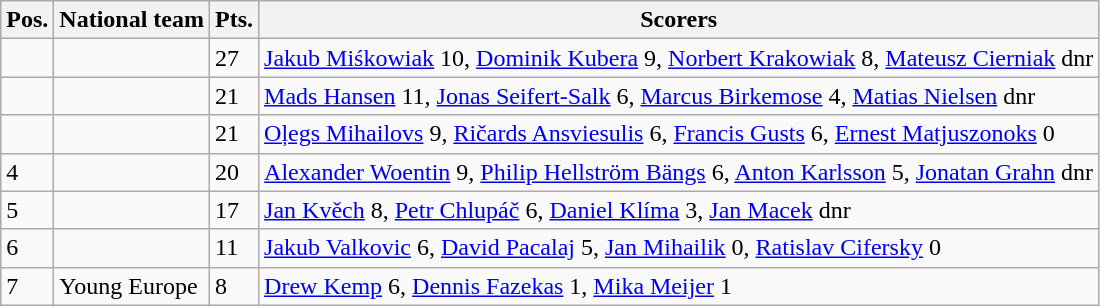<table class=wikitable>
<tr>
<th>Pos.</th>
<th>National team</th>
<th>Pts.</th>
<th>Scorers</th>
</tr>
<tr>
<td></td>
<td align=left></td>
<td>27</td>
<td><a href='#'>Jakub Miśkowiak</a> 10, <a href='#'>Dominik Kubera</a> 9, <a href='#'>Norbert Krakowiak</a> 8, <a href='#'>Mateusz Cierniak</a> dnr</td>
</tr>
<tr>
<td></td>
<td align=left></td>
<td>21</td>
<td><a href='#'>Mads Hansen</a> 11, <a href='#'>Jonas Seifert-Salk</a> 6, <a href='#'>Marcus Birkemose</a> 4, <a href='#'>Matias Nielsen</a> dnr</td>
</tr>
<tr>
<td></td>
<td align=left></td>
<td>21</td>
<td><a href='#'>Oļegs Mihailovs</a> 9, <a href='#'>Ričards Ansviesulis</a> 6, <a href='#'>Francis Gusts</a> 6, <a href='#'>Ernest Matjuszonoks</a> 0</td>
</tr>
<tr>
<td>4</td>
<td align=left></td>
<td>20</td>
<td><a href='#'>Alexander Woentin</a> 9, <a href='#'>Philip Hellström Bängs</a> 6, <a href='#'>Anton Karlsson</a> 5, <a href='#'>Jonatan Grahn</a> dnr</td>
</tr>
<tr>
<td>5</td>
<td align=left></td>
<td>17</td>
<td><a href='#'>Jan Kvěch</a> 8, <a href='#'>Petr Chlupáč</a> 6, <a href='#'>Daniel Klíma</a> 3, <a href='#'>Jan Macek</a> dnr</td>
</tr>
<tr>
<td>6</td>
<td align=left></td>
<td>11</td>
<td><a href='#'>Jakub Valkovic</a> 6, <a href='#'>David Pacalaj</a> 5, <a href='#'>Jan Mihailik</a> 0, <a href='#'>Ratislav Cifersky</a> 0</td>
</tr>
<tr>
<td>7</td>
<td align=left> Young Europe</td>
<td>8</td>
<td><a href='#'>Drew Kemp</a> 6, <a href='#'>Dennis Fazekas</a> 1, <a href='#'>Mika Meijer</a> 1</td>
</tr>
</table>
